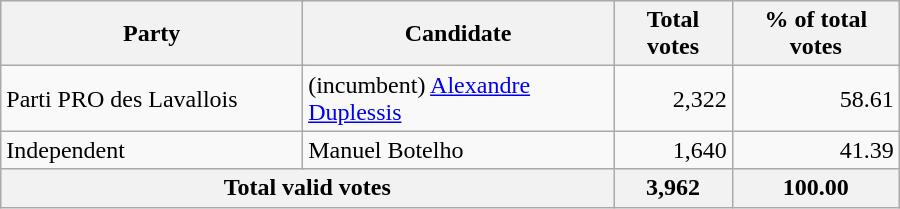<table style="width:600px;" class="wikitable">
<tr style="background-color:#E9E9E9">
<th colspan="2" style="width: 200px">Party</th>
<th colspan="1" style="width: 200px">Candidate</th>
<th align="right">Total votes</th>
<th align="right">% of total votes</th>
</tr>
<tr>
<td colspan="2" align="left">Parti PRO des Lavallois</td>
<td align="left">(incumbent) <a href='#'>Alexandre Duplessis</a></td>
<td align="right">2,322</td>
<td align="right">58.61</td>
</tr>
<tr>
<td colspan="2" align="left">Independent</td>
<td align="left">Manuel Botelho</td>
<td align="right">1,640</td>
<td align="right">41.39</td>
</tr>
<tr bgcolor="#EEEEEE">
<th colspan="3"  align="left">Total valid votes</th>
<th align="right">3,962</th>
<th align="right">100.00</th>
</tr>
</table>
